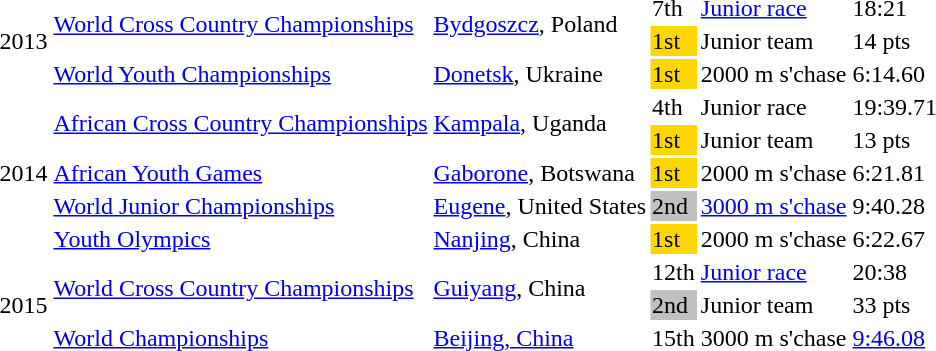<table>
<tr>
<td rowspan=3>2013</td>
<td rowspan=2><a href='#'>World Cross Country Championships</a></td>
<td rowspan=2><a href='#'>Bydgoszcz</a>, Poland</td>
<td>7th</td>
<td><a href='#'>Junior race</a></td>
<td>18:21</td>
</tr>
<tr>
<td bgcolor=gold>1st</td>
<td>Junior team</td>
<td>14 pts</td>
</tr>
<tr>
<td><a href='#'>World Youth Championships</a></td>
<td><a href='#'>Donetsk</a>, Ukraine</td>
<td bgcolor=gold>1st</td>
<td>2000 m s'chase</td>
<td>6:14.60</td>
</tr>
<tr>
<td rowspan=5>2014</td>
<td rowspan=2><a href='#'>African Cross Country Championships</a></td>
<td rowspan=2><a href='#'>Kampala</a>, Uganda</td>
<td>4th</td>
<td>Junior race</td>
<td>19:39.71</td>
</tr>
<tr>
<td bgcolor=gold>1st</td>
<td>Junior team</td>
<td>13 pts</td>
</tr>
<tr>
<td><a href='#'>African Youth Games</a></td>
<td><a href='#'>Gaborone</a>, Botswana</td>
<td bgcolor=gold>1st</td>
<td>2000 m s'chase</td>
<td>6:21.81</td>
</tr>
<tr>
<td><a href='#'>World Junior Championships</a></td>
<td><a href='#'>Eugene</a>, United States</td>
<td bgcolor=silver>2nd</td>
<td><a href='#'>3000 m s'chase</a></td>
<td>9:40.28</td>
</tr>
<tr>
<td><a href='#'>Youth Olympics</a></td>
<td><a href='#'>Nanjing</a>, China</td>
<td bgcolor=gold>1st</td>
<td>2000 m s'chase</td>
<td>6:22.67</td>
</tr>
<tr>
<td rowspan=3>2015</td>
<td rowspan=2><a href='#'>World Cross Country Championships</a></td>
<td rowspan=2><a href='#'>Guiyang</a>, China</td>
<td>12th</td>
<td><a href='#'>Junior race</a></td>
<td>20:38</td>
</tr>
<tr>
<td bgcolor=silver>2nd</td>
<td>Junior team</td>
<td>33 pts</td>
</tr>
<tr>
<td><a href='#'>World Championships</a></td>
<td><a href='#'>Beijing, China</a></td>
<td>15th</td>
<td>3000 m s'chase</td>
<td><a href='#'>9:46.08</a></td>
</tr>
</table>
